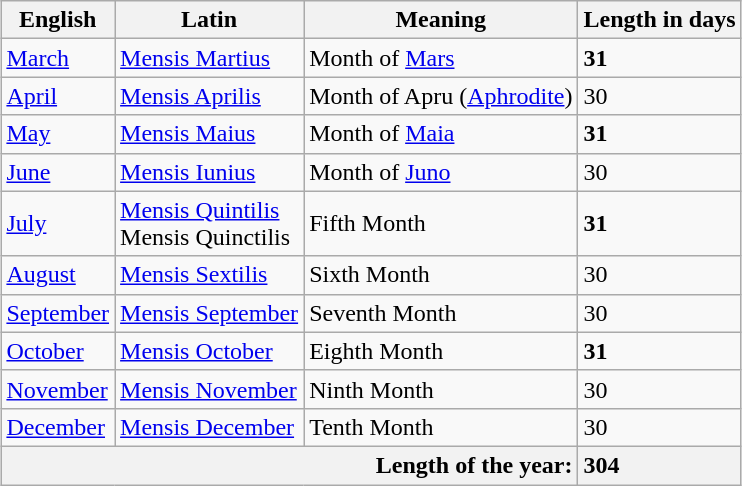<table class="wikitable plainrowheaders" style="margin:1em auto;">
<tr>
<th scope="col">English</th>
<th scope="col">Latin</th>
<th scope="col">Meaning</th>
<th scope="col">Length in days</th>
</tr>
<tr>
<td><a href='#'>March</a></td>
<td><a href='#'>Mensis Martius</a></td>
<td>Month of <a href='#'>Mars</a></td>
<td style="font-weight: bold;">31</td>
</tr>
<tr>
<td><a href='#'>April</a></td>
<td><a href='#'>Mensis Aprilis</a></td>
<td>Month of Apru (<a href='#'>Aphrodite</a>)</td>
<td>30</td>
</tr>
<tr>
<td><a href='#'>May</a></td>
<td><a href='#'>Mensis Maius</a></td>
<td>Month of <a href='#'>Maia</a></td>
<td style="font-weight: bold;">31</td>
</tr>
<tr>
<td><a href='#'>June</a></td>
<td><a href='#'>Mensis Iunius</a></td>
<td>Month of <a href='#'>Juno</a></td>
<td>30</td>
</tr>
<tr>
<td><a href='#'>July</a></td>
<td><a href='#'>Mensis Quintilis</a><br>Mensis Quinctilis</td>
<td>Fifth Month</td>
<td style="font-weight: bold;">31</td>
</tr>
<tr>
<td><a href='#'>August</a></td>
<td><a href='#'>Mensis Sextilis</a></td>
<td>Sixth Month</td>
<td>30</td>
</tr>
<tr>
<td><a href='#'>September</a></td>
<td><a href='#'>Mensis September</a></td>
<td>Seventh Month</td>
<td>30</td>
</tr>
<tr>
<td><a href='#'>October</a></td>
<td><a href='#'>Mensis October</a></td>
<td>Eighth Month</td>
<td style="font-weight: bold;">31</td>
</tr>
<tr>
<td><a href='#'>November</a></td>
<td><a href='#'>Mensis November</a></td>
<td>Ninth Month</td>
<td>30</td>
</tr>
<tr>
<td><a href='#'>December</a></td>
<td><a href='#'>Mensis December</a></td>
<td>Tenth Month</td>
<td>30</td>
</tr>
<tr>
<th scope="row" colspan="3" style="text-align: right;">Length of the year:</th>
<th style="text-align: left;">304</th>
</tr>
</table>
